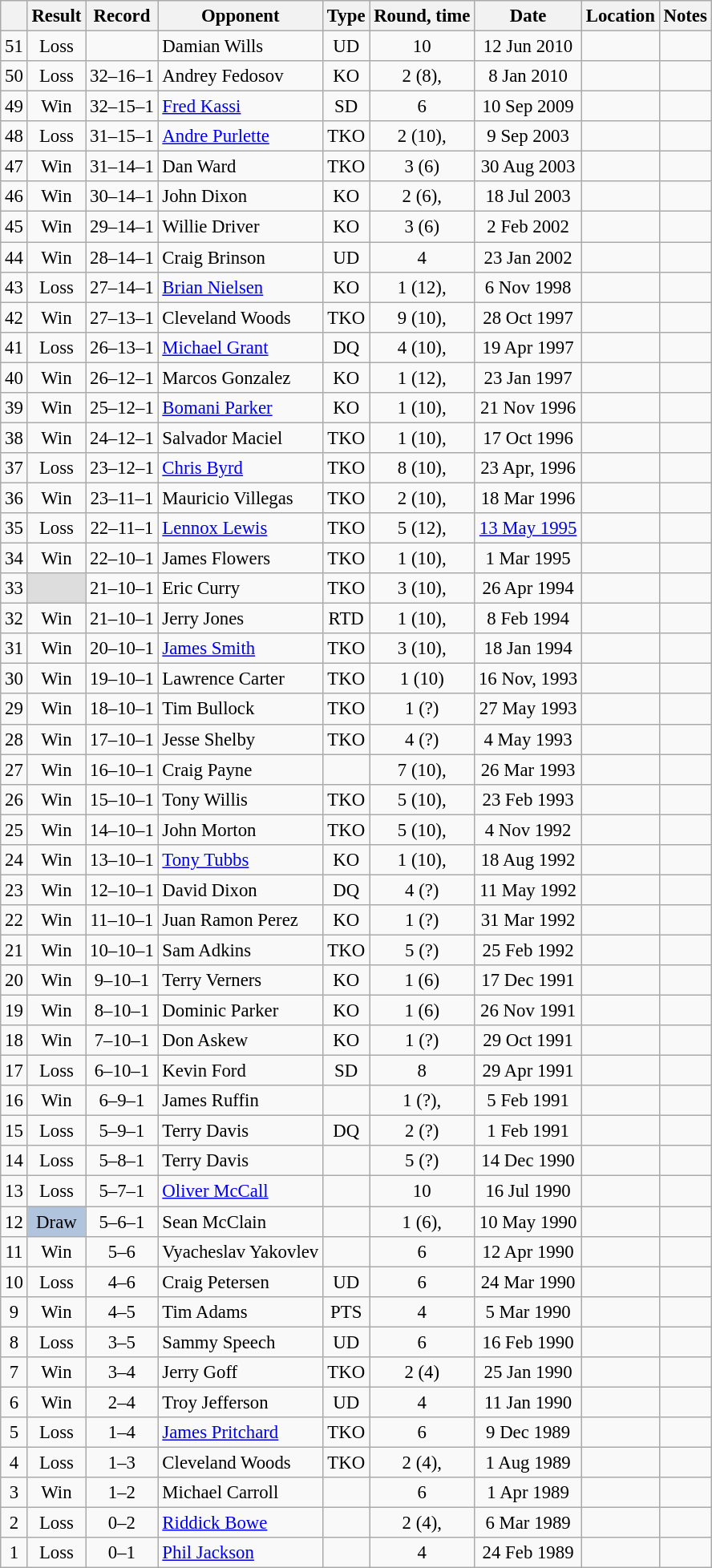<table class="wikitable" style="text-align:center; font-size:95%">
<tr>
<th></th>
<th>Result</th>
<th>Record</th>
<th>Opponent</th>
<th>Type</th>
<th>Round, time</th>
<th>Date</th>
<th>Location</th>
<th>Notes</th>
</tr>
<tr>
<td>51</td>
<td>Loss</td>
<td></td>
<td style="text-align:left;"> Damian Wills</td>
<td>UD</td>
<td>10</td>
<td>12 Jun 2010</td>
<td style="text-align:left;"> </td>
<td style="text-align:left;"></td>
</tr>
<tr>
<td>50</td>
<td>Loss</td>
<td>32–16–1 </td>
<td style="text-align:left;"> Andrey Fedosov</td>
<td>KO</td>
<td>2 (8), </td>
<td>8 Jan 2010</td>
<td style="text-align:left;"> </td>
<td style="text-align:left;"></td>
</tr>
<tr>
<td>49</td>
<td>Win</td>
<td>32–15–1 </td>
<td style="text-align:left;"> <a href='#'>Fred Kassi</a></td>
<td>SD</td>
<td>6</td>
<td>10 Sep 2009</td>
<td style="text-align:left;"> </td>
<td style="text-align:left;"></td>
</tr>
<tr>
<td>48</td>
<td>Loss</td>
<td>31–15–1 </td>
<td style="text-align:left;"> <a href='#'>Andre Purlette</a></td>
<td>TKO</td>
<td>2 (10), </td>
<td>9 Sep 2003</td>
<td style="text-align:left;"> </td>
<td style="text-align:left;"></td>
</tr>
<tr>
<td>47</td>
<td>Win</td>
<td>31–14–1 </td>
<td style="text-align:left;"> Dan Ward</td>
<td>TKO</td>
<td>3 (6)</td>
<td>30 Aug 2003</td>
<td style="text-align:left;"> </td>
<td style="text-align:left;"></td>
</tr>
<tr>
<td>46</td>
<td>Win</td>
<td>30–14–1 </td>
<td style="text-align:left;"> John Dixon</td>
<td>KO</td>
<td>2 (6), </td>
<td>18 Jul 2003</td>
<td style="text-align:left;"> </td>
<td style="text-align:left;"></td>
</tr>
<tr>
<td>45</td>
<td>Win</td>
<td>29–14–1 </td>
<td style="text-align:left;"> Willie Driver</td>
<td>KO</td>
<td>3 (6)</td>
<td>2 Feb 2002</td>
<td style="text-align:left;"> </td>
<td style="text-align:left;"></td>
</tr>
<tr>
<td>44</td>
<td>Win</td>
<td>28–14–1 </td>
<td style="text-align:left;"> Craig Brinson</td>
<td>UD</td>
<td>4</td>
<td>23 Jan 2002</td>
<td style="text-align:left;"> </td>
<td style="text-align:left;"></td>
</tr>
<tr>
<td>43</td>
<td>Loss</td>
<td>27–14–1 </td>
<td style="text-align:left;"> <a href='#'>Brian Nielsen</a></td>
<td>KO</td>
<td>1 (12), </td>
<td>6 Nov 1998</td>
<td style="text-align:left;"> </td>
<td style="text-align:left;"></td>
</tr>
<tr>
<td>42</td>
<td>Win</td>
<td>27–13–1 </td>
<td style="text-align:left;"> Cleveland Woods</td>
<td>TKO</td>
<td>9 (10), </td>
<td>28 Oct 1997</td>
<td style="text-align:left;"> </td>
<td style="text-align:left;"></td>
</tr>
<tr>
<td>41</td>
<td>Loss</td>
<td>26–13–1 </td>
<td style="text-align:left;"> <a href='#'>Michael Grant</a></td>
<td>DQ</td>
<td>4 (10), </td>
<td>19 Apr 1997</td>
<td style="text-align:left;"> </td>
<td style="text-align:left;"></td>
</tr>
<tr>
<td>40</td>
<td>Win</td>
<td>26–12–1 </td>
<td style="text-align:left;"> Marcos Gonzalez</td>
<td>KO</td>
<td>1 (12), </td>
<td>23 Jan 1997</td>
<td style="text-align:left;"> </td>
<td style="text-align:left;"></td>
</tr>
<tr>
<td>39</td>
<td>Win</td>
<td>25–12–1 </td>
<td style="text-align:left;"> <a href='#'>Bomani Parker</a></td>
<td>KO</td>
<td>1 (10), </td>
<td>21 Nov 1996</td>
<td style="text-align:left;"> </td>
<td style="text-align:left;"></td>
</tr>
<tr>
<td>38</td>
<td>Win</td>
<td>24–12–1 </td>
<td style="text-align:left;"> Salvador Maciel</td>
<td>TKO</td>
<td>1 (10), </td>
<td>17 Oct 1996</td>
<td style="text-align:left;"> </td>
<td style="text-align:left;"></td>
</tr>
<tr>
<td>37</td>
<td>Loss</td>
<td>23–12–1 </td>
<td style="text-align:left;"> <a href='#'>Chris Byrd</a></td>
<td>TKO</td>
<td>8 (10), </td>
<td>23 Apr, 1996</td>
<td style="text-align:left;"> </td>
<td style="text-align:left;"></td>
</tr>
<tr>
<td>36</td>
<td>Win</td>
<td>23–11–1 </td>
<td style="text-align:left;"> Mauricio Villegas</td>
<td>TKO</td>
<td>2 (10), </td>
<td>18 Mar 1996</td>
<td style="text-align:left;"> </td>
<td style="text-align:left;"></td>
</tr>
<tr>
<td>35</td>
<td>Loss</td>
<td>22–11–1 </td>
<td style="text-align:left;"> <a href='#'>Lennox Lewis</a></td>
<td>TKO</td>
<td>5 (12), </td>
<td><a href='#'>13 May 1995</a></td>
<td style="text-align:left;"> </td>
<td style="text-align:left;"></td>
</tr>
<tr>
<td>34</td>
<td>Win</td>
<td>22–10–1 </td>
<td style="text-align:left;"> James Flowers</td>
<td>TKO</td>
<td>1 (10), </td>
<td>1 Mar 1995</td>
<td style="text-align:left;"> </td>
<td style="text-align:left;"></td>
</tr>
<tr>
<td>33</td>
<td style="background:#DDD"></td>
<td>21–10–1 </td>
<td style="text-align:left;"> Eric Curry</td>
<td>TKO</td>
<td>3 (10), </td>
<td>26 Apr 1994</td>
<td style="text-align:left;"> </td>
<td style="text-align:left;"></td>
</tr>
<tr>
<td>32</td>
<td>Win</td>
<td>21–10–1</td>
<td style="text-align:left;"> Jerry Jones</td>
<td>RTD</td>
<td>1 (10), </td>
<td>8 Feb 1994</td>
<td style="text-align:left;"> </td>
<td style="text-align:left;"></td>
</tr>
<tr>
<td>31</td>
<td>Win</td>
<td>20–10–1</td>
<td style="text-align:left;"> <a href='#'>James Smith</a></td>
<td>TKO</td>
<td>3 (10), </td>
<td>18 Jan 1994</td>
<td style="text-align:left;"> </td>
<td style="text-align:left;"></td>
</tr>
<tr>
<td>30</td>
<td>Win</td>
<td>19–10–1</td>
<td style="text-align:left;"> Lawrence Carter</td>
<td>TKO</td>
<td>1 (10) </td>
<td>16 Nov, 1993</td>
<td style="text-align:left;"> </td>
<td style="text-align:left;"></td>
</tr>
<tr>
<td>29</td>
<td>Win</td>
<td>18–10–1</td>
<td style="text-align:left;"> Tim Bullock</td>
<td>TKO</td>
<td>1 (?)</td>
<td>27 May 1993</td>
<td style="text-align:left;"> </td>
<td style="text-align:left;"></td>
</tr>
<tr>
<td>28</td>
<td>Win</td>
<td>17–10–1</td>
<td style="text-align:left;"> Jesse Shelby</td>
<td>TKO</td>
<td>4 (?)</td>
<td>4 May 1993</td>
<td style="text-align:left;"> </td>
<td style="text-align:left;"></td>
</tr>
<tr>
<td>27</td>
<td>Win</td>
<td>16–10–1</td>
<td style="text-align:left;"> Craig Payne</td>
<td></td>
<td>7 (10), </td>
<td>26 Mar 1993</td>
<td style="text-align:left;"> </td>
<td style="text-align:left;"></td>
</tr>
<tr>
<td>26</td>
<td>Win</td>
<td>15–10–1</td>
<td style="text-align:left;"> Tony Willis</td>
<td>TKO</td>
<td>5 (10), </td>
<td>23 Feb 1993</td>
<td style="text-align:left;"> </td>
<td style="text-align:left;"></td>
</tr>
<tr>
<td>25</td>
<td>Win</td>
<td>14–10–1</td>
<td style="text-align:left;"> John Morton</td>
<td>TKO</td>
<td>5 (10), </td>
<td>4 Nov 1992</td>
<td style="text-align:left;"> </td>
<td style="text-align:left;"></td>
</tr>
<tr>
<td>24</td>
<td>Win</td>
<td>13–10–1</td>
<td style="text-align:left;"> <a href='#'>Tony Tubbs</a></td>
<td>KO</td>
<td>1 (10), </td>
<td>18 Aug 1992</td>
<td style="text-align:left;"> </td>
<td style="text-align:left;"></td>
</tr>
<tr>
<td>23</td>
<td>Win</td>
<td>12–10–1</td>
<td style="text-align:left;"> David Dixon</td>
<td>DQ</td>
<td>4 (?)</td>
<td>11 May 1992</td>
<td style="text-align:left;"> </td>
<td style="text-align:left;"></td>
</tr>
<tr>
<td>22</td>
<td>Win</td>
<td>11–10–1</td>
<td style="text-align:left;"> Juan Ramon Perez</td>
<td>KO</td>
<td>1 (?)</td>
<td>31 Mar 1992</td>
<td style="text-align:left;"> </td>
<td style="text-align:left;"></td>
</tr>
<tr>
<td>21</td>
<td>Win</td>
<td>10–10–1</td>
<td style="text-align:left;"> Sam Adkins</td>
<td>TKO</td>
<td>5 (?)</td>
<td>25 Feb 1992</td>
<td style="text-align:left;"> </td>
<td style="text-align:left;"></td>
</tr>
<tr>
<td>20</td>
<td>Win</td>
<td>9–10–1</td>
<td style="text-align:left;"> Terry Verners</td>
<td>KO</td>
<td>1 (6)</td>
<td>17 Dec 1991</td>
<td style="text-align:left;"> </td>
<td style="text-align:left;"></td>
</tr>
<tr>
<td>19</td>
<td>Win</td>
<td>8–10–1</td>
<td style="text-align:left;"> Dominic Parker</td>
<td>KO</td>
<td>1 (6)</td>
<td>26 Nov 1991</td>
<td style="text-align:left;"> </td>
<td style="text-align:left;"></td>
</tr>
<tr>
<td>18</td>
<td>Win</td>
<td>7–10–1</td>
<td style="text-align:left;"> Don Askew</td>
<td>KO</td>
<td>1 (?)</td>
<td>29 Oct 1991</td>
<td style="text-align:left;"> </td>
<td style="text-align:left;"></td>
</tr>
<tr>
<td>17</td>
<td>Loss</td>
<td>6–10–1</td>
<td style="text-align:left;"> Kevin Ford</td>
<td>SD</td>
<td>8</td>
<td>29 Apr 1991</td>
<td style="text-align:left;"> </td>
<td style="text-align:left;"></td>
</tr>
<tr>
<td>16</td>
<td>Win</td>
<td>6–9–1</td>
<td style="text-align:left;"> James Ruffin</td>
<td></td>
<td>1 (?), </td>
<td>5 Feb 1991</td>
<td style="text-align:left;"> </td>
<td style="text-align:left;"></td>
</tr>
<tr>
<td>15</td>
<td>Loss</td>
<td>5–9–1</td>
<td style="text-align:left;"> Terry Davis</td>
<td>DQ</td>
<td>2 (?)</td>
<td>1 Feb 1991</td>
<td style="text-align:left;"> </td>
<td style="text-align:left;"></td>
</tr>
<tr>
<td>14</td>
<td>Loss</td>
<td>5–8–1</td>
<td style="text-align:left;"> Terry Davis</td>
<td></td>
<td>5 (?)</td>
<td>14 Dec 1990</td>
<td style="text-align:left;"> </td>
<td style="text-align:left;"></td>
</tr>
<tr>
<td>13</td>
<td>Loss</td>
<td>5–7–1</td>
<td style="text-align:left;"> <a href='#'>Oliver McCall</a></td>
<td></td>
<td>10</td>
<td>16 Jul 1990</td>
<td style="text-align:left;"> </td>
<td style="text-align:left;"></td>
</tr>
<tr>
<td>12</td>
<td style="background: #B0C4DE">Draw</td>
<td>5–6–1</td>
<td style="text-align:left;"> Sean McClain</td>
<td></td>
<td>1 (6), </td>
<td>10 May 1990</td>
<td style="text-align:left;"> </td>
<td style="text-align:left;"></td>
</tr>
<tr>
<td>11</td>
<td>Win</td>
<td>5–6</td>
<td style="text-align:left;"> Vyacheslav Yakovlev</td>
<td></td>
<td>6</td>
<td>12 Apr 1990</td>
<td style="text-align:left;"> </td>
<td style="text-align:left;"></td>
</tr>
<tr>
<td>10</td>
<td>Loss</td>
<td>4–6</td>
<td style="text-align:left;"> Craig Petersen</td>
<td>UD</td>
<td>6</td>
<td>24 Mar 1990</td>
<td style="text-align:left;"> </td>
<td style="text-align:left;"></td>
</tr>
<tr>
<td>9</td>
<td>Win</td>
<td>4–5</td>
<td style="text-align:left;"> Tim Adams</td>
<td>PTS</td>
<td>4</td>
<td>5 Mar 1990</td>
<td style="text-align:left;"> </td>
<td style="text-align:left;"></td>
</tr>
<tr>
<td>8</td>
<td>Loss</td>
<td>3–5</td>
<td style="text-align:left;"> Sammy Speech</td>
<td>UD</td>
<td>6</td>
<td>16 Feb 1990</td>
<td style="text-align:left;"> </td>
<td style="text-align:left;"></td>
</tr>
<tr>
<td>7</td>
<td>Win</td>
<td>3–4</td>
<td style="text-align:left;"> Jerry Goff</td>
<td>TKO</td>
<td>2 (4)</td>
<td>25 Jan 1990</td>
<td style="text-align:left;"> </td>
<td style="text-align:left;"></td>
</tr>
<tr>
<td>6</td>
<td>Win</td>
<td>2–4</td>
<td style="text-align:left;"> Troy Jefferson</td>
<td>UD</td>
<td>4</td>
<td>11 Jan 1990</td>
<td style="text-align:left;"> </td>
<td style="text-align:left;"></td>
</tr>
<tr>
<td>5</td>
<td>Loss</td>
<td>1–4</td>
<td style="text-align:left;"> <a href='#'>James Pritchard</a></td>
<td>TKO</td>
<td>6</td>
<td>9 Dec 1989</td>
<td style="text-align:left;"> </td>
<td style="text-align:left;"></td>
</tr>
<tr>
<td>4</td>
<td>Loss</td>
<td>1–3</td>
<td style="text-align:left;"> Cleveland Woods</td>
<td>TKO</td>
<td>2 (4), </td>
<td>1 Aug 1989</td>
<td style="text-align:left;"> </td>
<td style="text-align:left;"></td>
</tr>
<tr>
<td>3</td>
<td>Win</td>
<td>1–2</td>
<td style="text-align:left;"> Michael Carroll</td>
<td></td>
<td>6</td>
<td>1 Apr 1989</td>
<td style="text-align:left;"> </td>
<td style="text-align:left;"></td>
</tr>
<tr>
<td>2</td>
<td>Loss</td>
<td>0–2</td>
<td style="text-align:left;"> <a href='#'>Riddick Bowe</a></td>
<td></td>
<td>2 (4), </td>
<td>6 Mar 1989</td>
<td style="text-align:left;"> </td>
<td style="text-align:left;"></td>
</tr>
<tr>
<td>1</td>
<td>Loss</td>
<td>0–1</td>
<td style="text-align:left;"> <a href='#'>Phil Jackson</a></td>
<td></td>
<td>4</td>
<td>24 Feb 1989</td>
<td style="text-align:left;"> </td>
<td style="text-align:left;"></td>
</tr>
</table>
